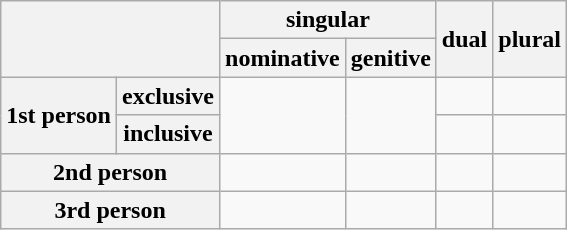<table class="wikitable" style="text-align:center;">
<tr>
<th rowspan="2" colspan="2"></th>
<th colspan="2">singular</th>
<th rowspan="2">dual</th>
<th rowspan="2">plural</th>
</tr>
<tr>
<th>nominative</th>
<th>genitive</th>
</tr>
<tr>
<th rowspan="2">1st person</th>
<th>exclusive</th>
<td rowspan="2"></td>
<td rowspan="2"></td>
<td></td>
<td></td>
</tr>
<tr>
<th>inclusive</th>
<td></td>
<td></td>
</tr>
<tr>
<th colspan="2">2nd person</th>
<td></td>
<td></td>
<td></td>
<td></td>
</tr>
<tr>
<th colspan="2">3rd person</th>
<td></td>
<td></td>
<td></td>
<td></td>
</tr>
</table>
